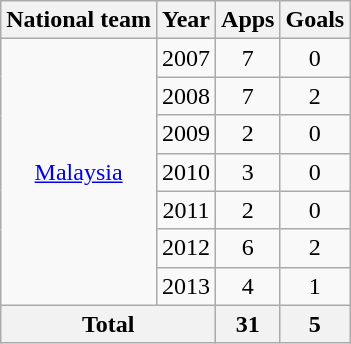<table class=wikitable style="text-align: center">
<tr>
<th>National team</th>
<th>Year</th>
<th>Apps</th>
<th>Goals</th>
</tr>
<tr>
<td rowspan=7><a href='#'>Malaysia</a></td>
<td>2007</td>
<td>7</td>
<td>0</td>
</tr>
<tr>
<td>2008</td>
<td>7</td>
<td>2</td>
</tr>
<tr>
<td>2009</td>
<td>2</td>
<td>0</td>
</tr>
<tr>
<td>2010</td>
<td>3</td>
<td>0</td>
</tr>
<tr>
<td>2011</td>
<td>2</td>
<td>0</td>
</tr>
<tr>
<td>2012</td>
<td>6</td>
<td>2</td>
</tr>
<tr>
<td>2013</td>
<td>4</td>
<td>1</td>
</tr>
<tr>
<th colspan=2>Total</th>
<th>31</th>
<th>5</th>
</tr>
</table>
